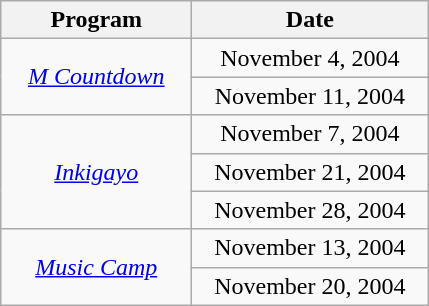<table class="wikitable" style="text-align:center">
<tr>
<th width="120">Program</th>
<th width="150">Date</th>
</tr>
<tr>
<td rowspan="2"><em><a href='#'>M Countdown</a></em></td>
<td>November 4, 2004</td>
</tr>
<tr>
<td>November 11, 2004</td>
</tr>
<tr>
<td rowspan="3"><em><a href='#'>Inkigayo</a></em></td>
<td>November 7, 2004</td>
</tr>
<tr>
<td>November 21, 2004</td>
</tr>
<tr>
<td>November 28, 2004</td>
</tr>
<tr>
<td rowspan="2"><em><a href='#'>Music Camp</a></em></td>
<td>November 13, 2004</td>
</tr>
<tr>
<td>November 20, 2004</td>
</tr>
</table>
